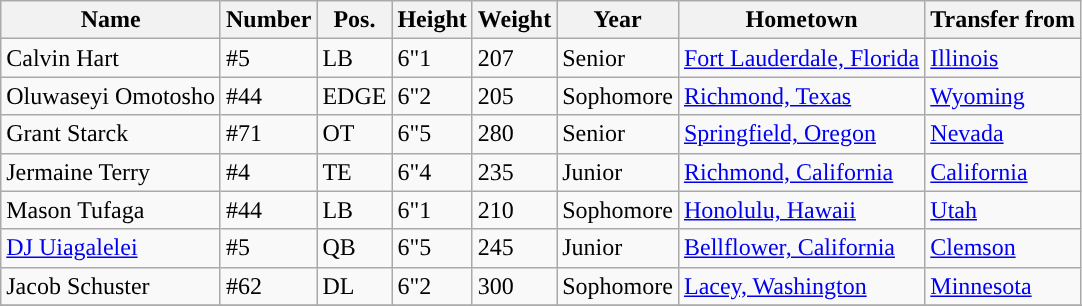<table class="wikitable sortable">
<tr>
<th style="text-align:center; ">Name</th>
<th style="text-align:center; ">Number</th>
<th style="text-align:center; ">Pos.</th>
<th style="text-align:center; ">Height</th>
<th style="text-align:center; ">Weight</th>
<th style="text-align:center; ">Year</th>
<th style="text-align:center; ">Hometown</th>
<th style="text-align:center; ">Transfer from</th>
</tr>
<tr>
<td>Calvin Hart</td>
<td>#5</td>
<td>LB</td>
<td>6"1</td>
<td>207</td>
<td> Senior</td>
<td><a href='#'>Fort Lauderdale, Florida</a></td>
<td><a href='#'>Illinois</a></td>
</tr>
<tr>
<td>Oluwaseyi Omotosho</td>
<td>#44</td>
<td>EDGE</td>
<td>6"2</td>
<td>205</td>
<td> Sophomore</td>
<td><a href='#'>Richmond, Texas</a></td>
<td><a href='#'>Wyoming</a></td>
</tr>
<tr>
<td>Grant Starck</td>
<td>#71</td>
<td>OT</td>
<td>6"5</td>
<td>280</td>
<td>Senior</td>
<td><a href='#'>Springfield, Oregon</a></td>
<td><a href='#'>Nevada</a></td>
</tr>
<tr>
<td>Jermaine Terry</td>
<td>#4</td>
<td>TE</td>
<td>6"4</td>
<td>235</td>
<td>Junior</td>
<td><a href='#'>Richmond, California</a></td>
<td><a href='#'>California</a></td>
</tr>
<tr>
<td>Mason Tufaga</td>
<td>#44</td>
<td>LB</td>
<td>6"1</td>
<td>210</td>
<td> Sophomore</td>
<td><a href='#'>Honolulu, Hawaii</a></td>
<td><a href='#'>Utah</a></td>
</tr>
<tr>
<td><a href='#'>DJ Uiagalelei</a></td>
<td>#5</td>
<td>QB</td>
<td>6"5</td>
<td>245</td>
<td>Junior</td>
<td><a href='#'>Bellflower, California</a></td>
<td><a href='#'>Clemson</a></td>
</tr>
<tr>
<td>Jacob Schuster</td>
<td>#62</td>
<td>DL</td>
<td>6"2</td>
<td>300</td>
<td> Sophomore</td>
<td><a href='#'>Lacey, Washington</a></td>
<td><a href='#'>Minnesota</a></td>
</tr>
<tr>
</tr>
</table>
